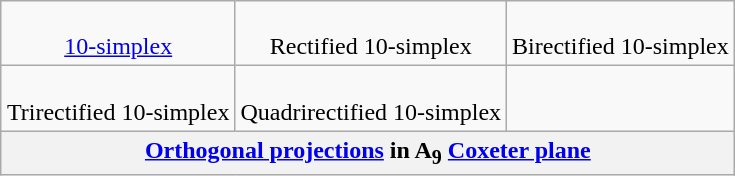<table class=wikitable align=right style="margin-left:1em;">
<tr align=center valign=top>
<td><br><a href='#'>10-simplex</a><br></td>
<td><br>Rectified 10-simplex<br></td>
<td><br>Birectified 10-simplex<br></td>
</tr>
<tr align=center valign=top>
<td><br>Trirectified 10-simplex<br></td>
<td><br>Quadrirectified 10-simplex<br></td>
</tr>
<tr>
<th colspan=4><a href='#'>Orthogonal projections</a> in A<sub>9</sub> <a href='#'>Coxeter plane</a></th>
</tr>
</table>
